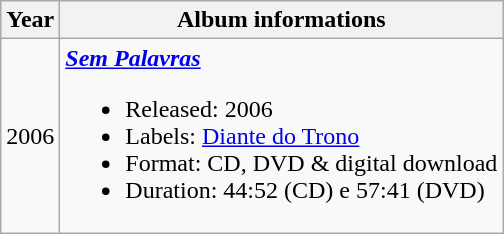<table class="wikitable">
<tr>
<th>Year</th>
<th>Album informations</th>
</tr>
<tr>
<td>2006</td>
<td><strong><em><a href='#'>Sem Palavras</a></em></strong><br><ul><li>Released: 2006</li><li>Labels: <a href='#'>Diante do Trono</a></li><li>Format: CD, DVD & digital download</li><li>Duration: 44:52 (CD) e 57:41 (DVD)</li></ul></td>
</tr>
</table>
